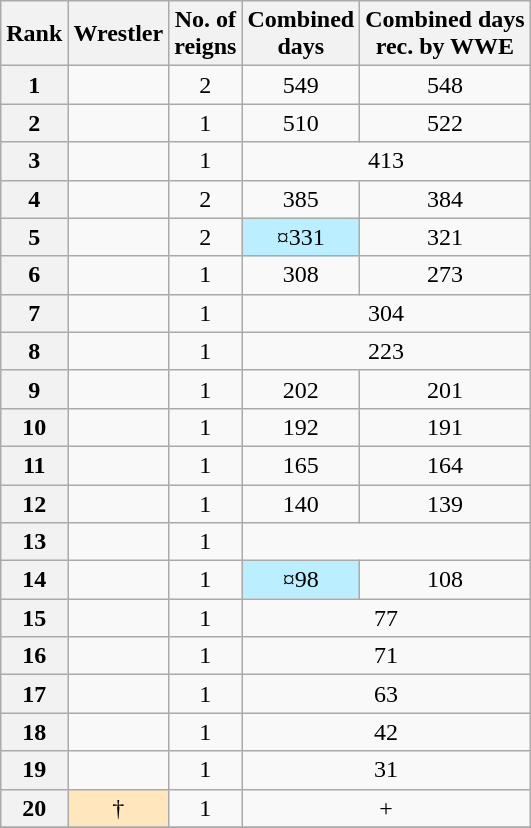<table class="wikitable sortable" style="text-align: center">
<tr>
<th>Rank</th>
<th>Wrestler</th>
<th>No. of<br>reigns</th>
<th data-sort-type="number">Combined<br>days</th>
<th>Combined days<br>rec. by WWE</th>
</tr>
<tr>
<th>1</th>
<td></td>
<td>2</td>
<td>549</td>
<td>548</td>
</tr>
<tr>
<th>2</th>
<td></td>
<td>1</td>
<td>510</td>
<td>522</td>
</tr>
<tr>
<th>3</th>
<td></td>
<td>1</td>
<td colspan="2">413</td>
</tr>
<tr>
<th>4</th>
<td></td>
<td>2</td>
<td>385</td>
<td>384</td>
</tr>
<tr>
<th>5</th>
<td></td>
<td>2</td>
<td style="background-color:#bbeeff">¤331</td>
<td>321</td>
</tr>
<tr>
<th>6</th>
<td></td>
<td>1</td>
<td>308</td>
<td>273</td>
</tr>
<tr>
<th>7</th>
<td></td>
<td>1</td>
<td colspan="2">304</td>
</tr>
<tr>
<th>8</th>
<td></td>
<td>1</td>
<td colspan="2">223</td>
</tr>
<tr>
<th>9</th>
<td></td>
<td>1</td>
<td>202</td>
<td>201</td>
</tr>
<tr>
<th>10</th>
<td></td>
<td>1</td>
<td>192</td>
<td>191</td>
</tr>
<tr>
<th>11</th>
<td></td>
<td>1</td>
<td>165</td>
<td>164</td>
</tr>
<tr>
<th>12</th>
<td></td>
<td>1</td>
<td>140</td>
<td>139</td>
</tr>
<tr>
<th>13</th>
<td></td>
<td>1</td>
<td colspan="2"></td>
</tr>
<tr>
<th>14</th>
<td></td>
<td>1</td>
<td style="background-color:#bbeeff">¤98</td>
<td>108</td>
</tr>
<tr>
<th>15</th>
<td></td>
<td>1</td>
<td colspan="2">77</td>
</tr>
<tr>
<th>16</th>
<td></td>
<td>1</td>
<td colspan="2">71</td>
</tr>
<tr>
<th>17</th>
<td></td>
<td>1</td>
<td colspan="2">63</td>
</tr>
<tr>
<th>18</th>
<td></td>
<td>1</td>
<td colspan="2">42</td>
</tr>
<tr>
<th>19</th>
<td></td>
<td>1</td>
<td colspan="2">31</td>
</tr>
<tr>
<th>20</th>
<td style="background:#ffe6bd"> †</td>
<td>1</td>
<td colspan="2">+</td>
</tr>
<tr>
</tr>
</table>
